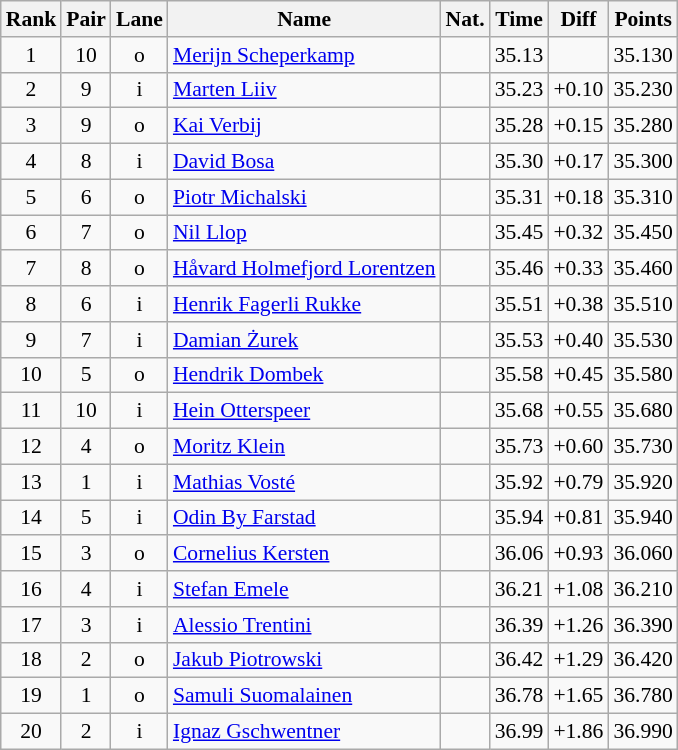<table class="wikitable sortable" style="text-align:center; font-size:90%">
<tr>
<th>Rank</th>
<th>Pair</th>
<th>Lane</th>
<th>Name</th>
<th>Nat.</th>
<th>Time</th>
<th>Diff</th>
<th>Points</th>
</tr>
<tr>
<td>1</td>
<td>10</td>
<td>o</td>
<td align=left><a href='#'>Merijn Scheperkamp</a></td>
<td></td>
<td>35.13</td>
<td></td>
<td>35.130</td>
</tr>
<tr>
<td>2</td>
<td>9</td>
<td>i</td>
<td align=left><a href='#'>Marten Liiv</a></td>
<td></td>
<td>35.23</td>
<td>+0.10</td>
<td>35.230</td>
</tr>
<tr>
<td>3</td>
<td>9</td>
<td>o</td>
<td align=left><a href='#'>Kai Verbij</a></td>
<td></td>
<td>35.28</td>
<td>+0.15</td>
<td>35.280</td>
</tr>
<tr>
<td>4</td>
<td>8</td>
<td>i</td>
<td align=left><a href='#'>David Bosa</a></td>
<td></td>
<td>35.30</td>
<td>+0.17</td>
<td>35.300</td>
</tr>
<tr>
<td>5</td>
<td>6</td>
<td>o</td>
<td align=left><a href='#'>Piotr Michalski</a></td>
<td></td>
<td>35.31</td>
<td>+0.18</td>
<td>35.310</td>
</tr>
<tr>
<td>6</td>
<td>7</td>
<td>o</td>
<td align=left><a href='#'>Nil Llop</a></td>
<td></td>
<td>35.45</td>
<td>+0.32</td>
<td>35.450</td>
</tr>
<tr>
<td>7</td>
<td>8</td>
<td>o</td>
<td align=left><a href='#'>Håvard Holmefjord Lorentzen</a></td>
<td></td>
<td>35.46</td>
<td>+0.33</td>
<td>35.460</td>
</tr>
<tr>
<td>8</td>
<td>6</td>
<td>i</td>
<td align=left><a href='#'>Henrik Fagerli Rukke</a></td>
<td></td>
<td>35.51</td>
<td>+0.38</td>
<td>35.510</td>
</tr>
<tr>
<td>9</td>
<td>7</td>
<td>i</td>
<td align=left><a href='#'>Damian Żurek</a></td>
<td></td>
<td>35.53</td>
<td>+0.40</td>
<td>35.530</td>
</tr>
<tr>
<td>10</td>
<td>5</td>
<td>o</td>
<td align=left><a href='#'>Hendrik Dombek</a></td>
<td></td>
<td>35.58</td>
<td>+0.45</td>
<td>35.580</td>
</tr>
<tr>
<td>11</td>
<td>10</td>
<td>i</td>
<td align=left><a href='#'>Hein Otterspeer</a></td>
<td></td>
<td>35.68</td>
<td>+0.55</td>
<td>35.680</td>
</tr>
<tr>
<td>12</td>
<td>4</td>
<td>o</td>
<td align=left><a href='#'>Moritz Klein</a></td>
<td></td>
<td>35.73</td>
<td>+0.60</td>
<td>35.730</td>
</tr>
<tr>
<td>13</td>
<td>1</td>
<td>i</td>
<td align=left><a href='#'>Mathias Vosté</a></td>
<td></td>
<td>35.92</td>
<td>+0.79</td>
<td>35.920</td>
</tr>
<tr>
<td>14</td>
<td>5</td>
<td>i</td>
<td align=left><a href='#'>Odin By Farstad</a></td>
<td></td>
<td>35.94</td>
<td>+0.81</td>
<td>35.940</td>
</tr>
<tr>
<td>15</td>
<td>3</td>
<td>o</td>
<td align=left><a href='#'>Cornelius Kersten</a></td>
<td></td>
<td>36.06</td>
<td>+0.93</td>
<td>36.060</td>
</tr>
<tr>
<td>16</td>
<td>4</td>
<td>i</td>
<td align=left><a href='#'>Stefan Emele</a></td>
<td></td>
<td>36.21</td>
<td>+1.08</td>
<td>36.210</td>
</tr>
<tr>
<td>17</td>
<td>3</td>
<td>i</td>
<td align=left><a href='#'>Alessio Trentini</a></td>
<td></td>
<td>36.39</td>
<td>+1.26</td>
<td>36.390</td>
</tr>
<tr>
<td>18</td>
<td>2</td>
<td>o</td>
<td align=left><a href='#'>Jakub Piotrowski</a></td>
<td></td>
<td>36.42</td>
<td>+1.29</td>
<td>36.420</td>
</tr>
<tr>
<td>19</td>
<td>1</td>
<td>o</td>
<td align=left><a href='#'>Samuli Suomalainen</a></td>
<td></td>
<td>36.78</td>
<td>+1.65</td>
<td>36.780</td>
</tr>
<tr>
<td>20</td>
<td>2</td>
<td>i</td>
<td align=left><a href='#'>Ignaz Gschwentner</a></td>
<td></td>
<td>36.99</td>
<td>+1.86</td>
<td>36.990</td>
</tr>
</table>
